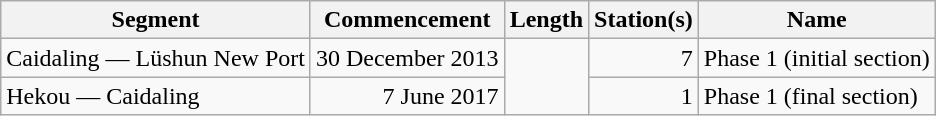<table class="wikitable" style="border-collapse: collapse; text-align: right;">
<tr>
<th>Segment</th>
<th>Commencement</th>
<th>Length</th>
<th>Station(s)</th>
<th>Name</th>
</tr>
<tr>
<td style="text-align: left;">Caidaling — Lüshun New Port</td>
<td>30 December 2013</td>
<td rowspan="2"></td>
<td>7</td>
<td style="text-align: left;">Phase 1 (initial section)</td>
</tr>
<tr>
<td style="text-align: left;">Hekou — Caidaling</td>
<td>7 June 2017</td>
<td>1</td>
<td style="text-align: left;">Phase 1 (final section)</td>
</tr>
</table>
